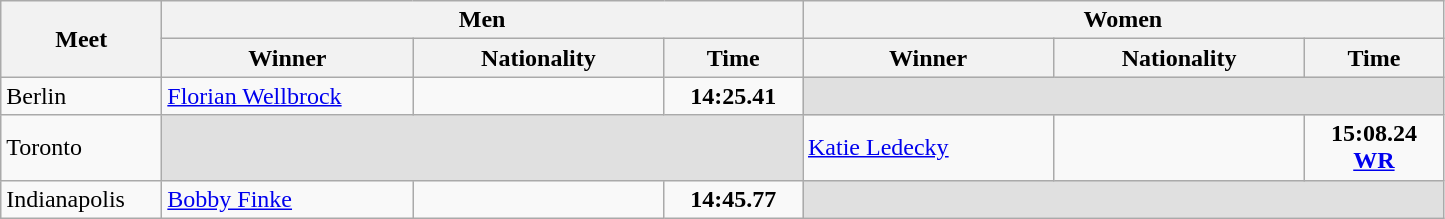<table class="wikitable">
<tr>
<th width=100 rowspan=2>Meet</th>
<th colspan=3>Men</th>
<th colspan=3>Women</th>
</tr>
<tr>
<th width=160>Winner</th>
<th width=160>Nationality</th>
<th width=85>Time</th>
<th width=160>Winner</th>
<th width=160>Nationality</th>
<th width=85>Time</th>
</tr>
<tr>
<td>Berlin</td>
<td><a href='#'>Florian Wellbrock</a></td>
<td></td>
<td align=center><strong>14:25.41</strong></td>
<td colspan=3 bgcolor=e0e0e0></td>
</tr>
<tr>
<td>Toronto</td>
<td colspan=3 bgcolor=e0e0e0></td>
<td><a href='#'>Katie Ledecky</a></td>
<td></td>
<td align=center><strong>15:08.24 <a href='#'>WR</a></strong></td>
</tr>
<tr>
<td>Indianapolis</td>
<td><a href='#'>Bobby Finke</a></td>
<td></td>
<td align=center><strong>14:45.77</strong></td>
<td colspan=3 bgcolor=e0e0e0></td>
</tr>
</table>
